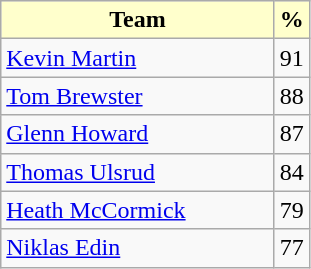<table class="wikitable">
<tr>
<th style="background: #ffffcc; width:175px;">Team</th>
<th style="background: #ffffcc;">%</th>
</tr>
<tr>
<td> <a href='#'>Kevin Martin</a></td>
<td>91</td>
</tr>
<tr>
<td> <a href='#'>Tom Brewster</a></td>
<td>88</td>
</tr>
<tr>
<td> <a href='#'>Glenn Howard</a></td>
<td>87</td>
</tr>
<tr>
<td> <a href='#'>Thomas Ulsrud</a></td>
<td>84</td>
</tr>
<tr>
<td> <a href='#'>Heath McCormick</a></td>
<td>79</td>
</tr>
<tr>
<td> <a href='#'>Niklas Edin</a></td>
<td>77</td>
</tr>
</table>
